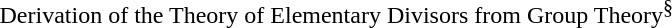<table>
<tr>
<td>Derivation of the Theory of Elementary Divisors from Group Theory<sup>§</sup></td>
</tr>
</table>
